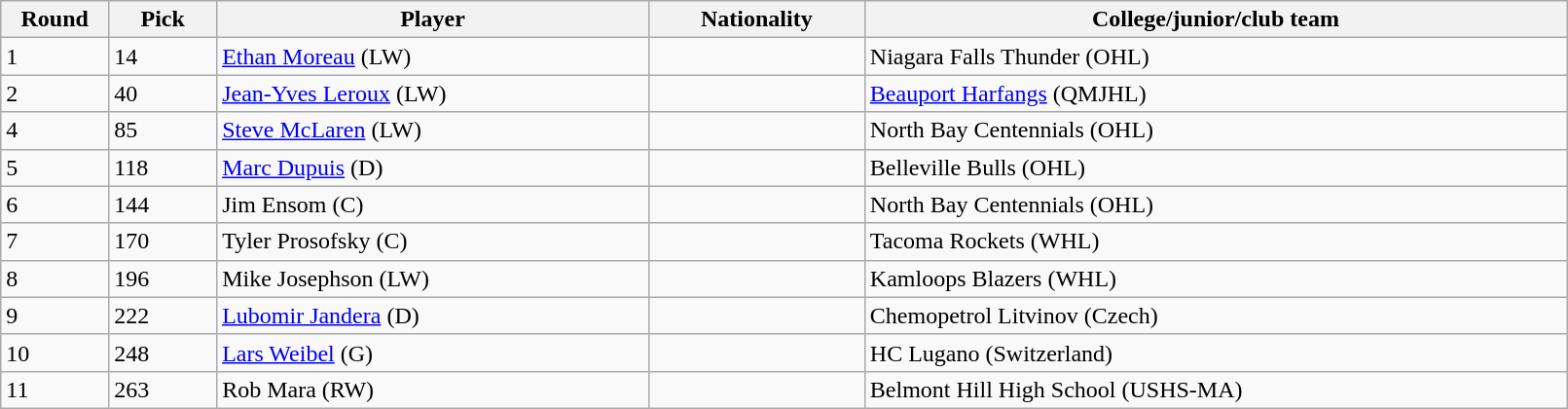<table class="wikitable">
<tr>
<th bgcolor="#DDDDFF" width="5%">Round</th>
<th bgcolor="#DDDDFF" width="5%">Pick</th>
<th bgcolor="#DDDDFF" width="20%">Player</th>
<th bgcolor="#DDDDFF" width="10%">Nationality</th>
<th bgcolor="#DDDDFF" width="32.5%">College/junior/club team</th>
</tr>
<tr>
<td>1</td>
<td>14</td>
<td><a href='#'>Ethan Moreau</a> (LW)</td>
<td></td>
<td>Niagara Falls Thunder (OHL)</td>
</tr>
<tr>
<td>2</td>
<td>40</td>
<td><a href='#'>Jean-Yves Leroux</a> (LW)</td>
<td></td>
<td><a href='#'>Beauport Harfangs</a> (QMJHL)</td>
</tr>
<tr>
<td>4</td>
<td>85</td>
<td><a href='#'>Steve McLaren</a> (LW)</td>
<td></td>
<td>North Bay Centennials (OHL)</td>
</tr>
<tr>
<td>5</td>
<td>118</td>
<td><a href='#'>Marc Dupuis</a> (D)</td>
<td></td>
<td>Belleville Bulls (OHL)</td>
</tr>
<tr>
<td>6</td>
<td>144</td>
<td>Jim Ensom (C)</td>
<td></td>
<td>North Bay Centennials (OHL)</td>
</tr>
<tr>
<td>7</td>
<td>170</td>
<td>Tyler Prosofsky (C)</td>
<td></td>
<td>Tacoma Rockets (WHL)</td>
</tr>
<tr>
<td>8</td>
<td>196</td>
<td>Mike Josephson (LW)</td>
<td></td>
<td>Kamloops Blazers (WHL)</td>
</tr>
<tr>
<td>9</td>
<td>222</td>
<td><a href='#'>Lubomir Jandera</a> (D)</td>
<td></td>
<td>Chemopetrol Litvinov (Czech)</td>
</tr>
<tr>
<td>10</td>
<td>248</td>
<td><a href='#'>Lars Weibel</a> (G)</td>
<td></td>
<td>HC Lugano (Switzerland)</td>
</tr>
<tr>
<td>11</td>
<td>263</td>
<td>Rob Mara (RW)</td>
<td></td>
<td>Belmont Hill High School (USHS-MA)</td>
</tr>
</table>
